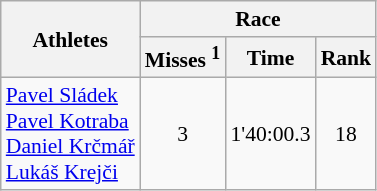<table class="wikitable" border="1" style="font-size:90%">
<tr>
<th rowspan=2>Athletes</th>
<th colspan=3>Race</th>
</tr>
<tr>
<th>Misses <sup>1</sup></th>
<th>Time</th>
<th>Rank</th>
</tr>
<tr>
<td><a href='#'>Pavel Sládek</a><br><a href='#'>Pavel Kotraba</a><br><a href='#'>Daniel Krčmář</a><br><a href='#'>Lukáš Krejči</a></td>
<td align=center>3</td>
<td align=center>1'40:00.3</td>
<td align=center>18</td>
</tr>
</table>
